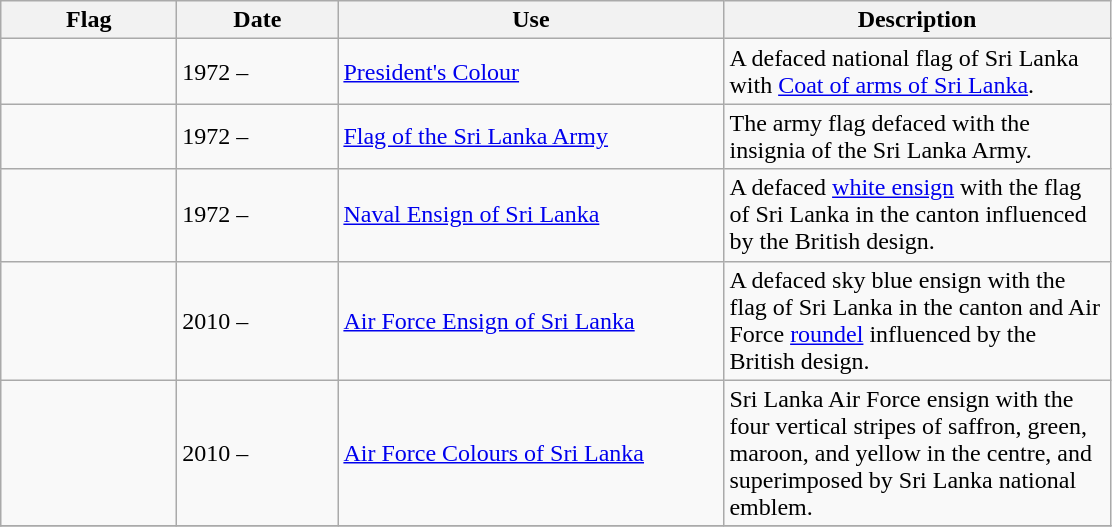<table class="wikitable">
<tr>
<th style="width:110px;">Flag</th>
<th style="width:100px;">Date</th>
<th style="width:250px;">Use</th>
<th style="width:250px;">Description</th>
</tr>
<tr>
<td></td>
<td>1972 –</td>
<td><a href='#'>President's Colour</a></td>
<td>A defaced national flag of Sri Lanka with <a href='#'>Coat of arms of Sri Lanka</a>.</td>
</tr>
<tr>
<td></td>
<td>1972 –</td>
<td><a href='#'>Flag of the Sri Lanka Army</a></td>
<td>The army flag defaced with the insignia of the Sri Lanka Army.</td>
</tr>
<tr>
<td></td>
<td>1972 –</td>
<td><a href='#'>Naval Ensign of Sri Lanka</a></td>
<td>A defaced <a href='#'>white ensign</a> with the flag of Sri Lanka in the canton influenced by the British design.</td>
</tr>
<tr>
<td></td>
<td>2010 –</td>
<td><a href='#'>Air Force Ensign of Sri Lanka</a></td>
<td>A defaced sky blue ensign with the flag of Sri Lanka in the canton and Air Force <a href='#'>roundel</a> influenced by the British design.</td>
</tr>
<tr>
<td></td>
<td>2010 –</td>
<td><a href='#'>Air Force Colours of Sri Lanka</a></td>
<td>Sri Lanka Air Force ensign with the four vertical stripes of saffron, green, maroon, and yellow in the centre, and superimposed by Sri Lanka national emblem.</td>
</tr>
<tr>
</tr>
</table>
